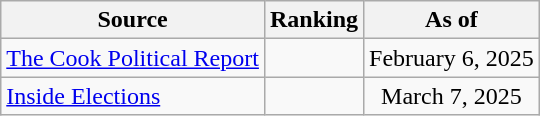<table class="wikitable" style="text-align:center">
<tr>
<th>Source</th>
<th>Ranking</th>
<th>As of</th>
</tr>
<tr>
<td align=left><a href='#'>The Cook Political Report</a></td>
<td></td>
<td>February 6, 2025</td>
</tr>
<tr>
<td align=left><a href='#'>Inside Elections</a></td>
<td></td>
<td>March 7, 2025</td>
</tr>
</table>
